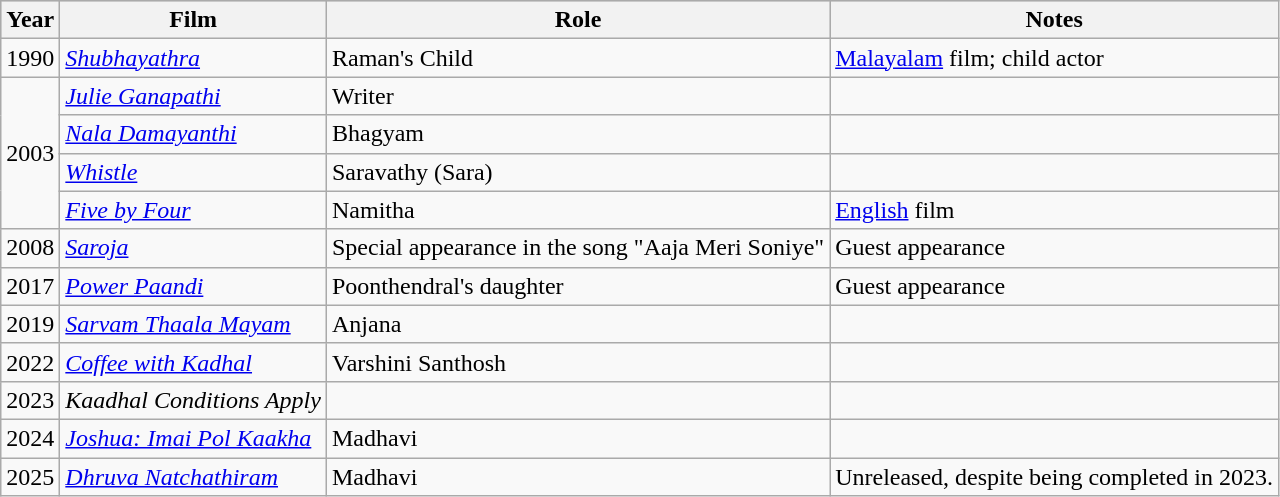<table class="wikitable">
<tr style="background:#ccc; text-align:center;">
<th>Year</th>
<th>Film</th>
<th>Role</th>
<th>Notes</th>
</tr>
<tr>
<td>1990</td>
<td><em><a href='#'>Shubhayathra</a></em></td>
<td>Raman's Child</td>
<td><a href='#'>Malayalam</a> film; child actor</td>
</tr>
<tr>
<td rowspan="4">2003</td>
<td><em><a href='#'>Julie Ganapathi</a></em></td>
<td>Writer</td>
<td></td>
</tr>
<tr>
<td><em><a href='#'>Nala Damayanthi</a></em></td>
<td>Bhagyam</td>
<td></td>
</tr>
<tr>
<td><em><a href='#'>Whistle</a></em></td>
<td>Saravathy (Sara)</td>
<td></td>
</tr>
<tr>
<td><em><a href='#'>Five by Four</a></em></td>
<td>Namitha</td>
<td><a href='#'>English</a> film</td>
</tr>
<tr>
<td>2008</td>
<td><em><a href='#'>Saroja</a></em></td>
<td>Special appearance in the song "Aaja Meri Soniye"</td>
<td>Guest appearance</td>
</tr>
<tr>
<td>2017</td>
<td><em><a href='#'>Power Paandi</a></em></td>
<td>Poonthendral's daughter</td>
<td>Guest appearance</td>
</tr>
<tr>
<td>2019</td>
<td><em><a href='#'>Sarvam Thaala Mayam</a></em></td>
<td>Anjana</td>
<td></td>
</tr>
<tr>
<td>2022</td>
<td><em><a href='#'>Coffee with Kadhal</a></em></td>
<td>Varshini Santhosh</td>
<td></td>
</tr>
<tr>
<td>2023</td>
<td><em>Kaadhal Conditions Apply</em></td>
<td></td>
<td></td>
</tr>
<tr>
<td>2024</td>
<td><em><a href='#'>Joshua: Imai Pol Kaakha</a></em></td>
<td>Madhavi</td>
<td></td>
</tr>
<tr>
<td>2025</td>
<td><em><a href='#'>Dhruva Natchathiram</a></em></td>
<td>Madhavi</td>
<td>Unreleased, despite being completed in 2023.</td>
</tr>
</table>
